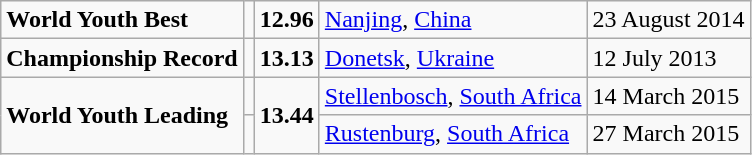<table class="wikitable">
<tr>
<td><strong>World Youth Best</strong></td>
<td></td>
<td><strong>12.96</strong></td>
<td><a href='#'>Nanjing</a>, <a href='#'>China</a></td>
<td>23 August 2014</td>
</tr>
<tr>
<td><strong>Championship Record</strong></td>
<td></td>
<td><strong>13.13</strong></td>
<td><a href='#'>Donetsk</a>, <a href='#'>Ukraine</a></td>
<td>12 July 2013</td>
</tr>
<tr>
<td rowspan=2><strong>World Youth Leading</strong></td>
<td></td>
<td rowspan=2><strong>13.44</strong></td>
<td><a href='#'>Stellenbosch</a>, <a href='#'>South Africa</a></td>
<td>14 March 2015</td>
</tr>
<tr>
<td></td>
<td><a href='#'>Rustenburg</a>, <a href='#'>South Africa</a></td>
<td>27 March 2015</td>
</tr>
</table>
